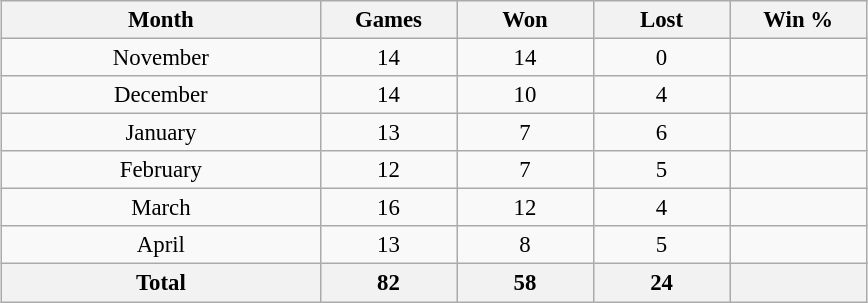<table class="wikitable" style="margin:1em auto; font-size:95%; text-align:center; width:38em;">
<tr>
<th width="28%">Month</th>
<th width="12%">Games</th>
<th width="12%">Won</th>
<th width="12%">Lost</th>
<th width="12%">Win %</th>
</tr>
<tr>
<td>November</td>
<td>14</td>
<td>14</td>
<td>0</td>
<td></td>
</tr>
<tr>
<td>December</td>
<td>14</td>
<td>10</td>
<td>4</td>
<td></td>
</tr>
<tr>
<td>January</td>
<td>13</td>
<td>7</td>
<td>6</td>
<td></td>
</tr>
<tr>
<td>February</td>
<td>12</td>
<td>7</td>
<td>5</td>
<td></td>
</tr>
<tr>
<td>March</td>
<td>16</td>
<td>12</td>
<td>4</td>
<td></td>
</tr>
<tr>
<td>April</td>
<td>13</td>
<td>8</td>
<td>5</td>
<td></td>
</tr>
<tr>
<th>Total</th>
<th>82</th>
<th>58</th>
<th>24</th>
<th></th>
</tr>
</table>
